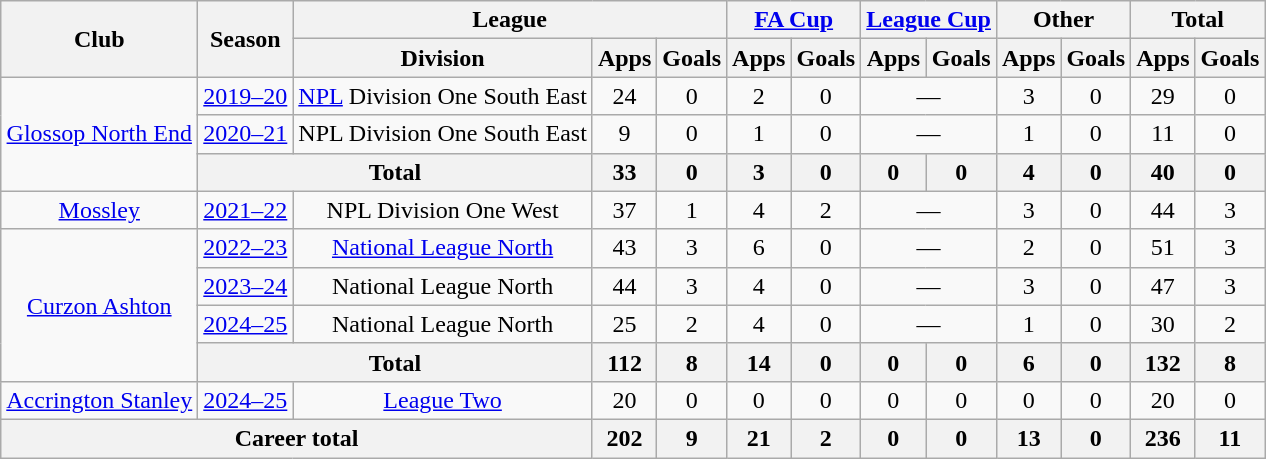<table class="wikitable" style="text-align: center">
<tr>
<th rowspan="2">Club</th>
<th rowspan="2">Season</th>
<th colspan="3">League</th>
<th colspan="2"><a href='#'>FA Cup</a></th>
<th colspan="2"><a href='#'>League Cup</a></th>
<th colspan="2">Other</th>
<th colspan="2">Total</th>
</tr>
<tr>
<th>Division</th>
<th>Apps</th>
<th>Goals</th>
<th>Apps</th>
<th>Goals</th>
<th>Apps</th>
<th>Goals</th>
<th>Apps</th>
<th>Goals</th>
<th>Apps</th>
<th>Goals</th>
</tr>
<tr>
<td rowspan="3"><a href='#'>Glossop North End</a></td>
<td><a href='#'>2019–20</a></td>
<td><a href='#'>NPL</a> Division One South East</td>
<td>24</td>
<td>0</td>
<td>2</td>
<td>0</td>
<td colspan="2">—</td>
<td>3</td>
<td>0</td>
<td>29</td>
<td>0</td>
</tr>
<tr>
<td><a href='#'>2020–21</a></td>
<td>NPL Division One South East</td>
<td>9</td>
<td>0</td>
<td>1</td>
<td>0</td>
<td colspan="2">—</td>
<td>1</td>
<td>0</td>
<td>11</td>
<td>0</td>
</tr>
<tr>
<th colspan="2">Total</th>
<th>33</th>
<th>0</th>
<th>3</th>
<th>0</th>
<th>0</th>
<th>0</th>
<th>4</th>
<th>0</th>
<th>40</th>
<th>0</th>
</tr>
<tr>
<td><a href='#'>Mossley</a></td>
<td><a href='#'>2021–22</a></td>
<td>NPL Division One West</td>
<td>37</td>
<td>1</td>
<td>4</td>
<td>2</td>
<td colspan="2">—</td>
<td>3</td>
<td>0</td>
<td>44</td>
<td>3</td>
</tr>
<tr>
<td rowspan="4"><a href='#'>Curzon Ashton</a></td>
<td><a href='#'>2022–23</a></td>
<td><a href='#'>National League North</a></td>
<td>43</td>
<td>3</td>
<td>6</td>
<td>0</td>
<td colspan="2">—</td>
<td>2</td>
<td>0</td>
<td>51</td>
<td>3</td>
</tr>
<tr>
<td><a href='#'>2023–24</a></td>
<td>National League North</td>
<td>44</td>
<td>3</td>
<td>4</td>
<td>0</td>
<td colspan="2">—</td>
<td>3</td>
<td>0</td>
<td>47</td>
<td>3</td>
</tr>
<tr>
<td><a href='#'>2024–25</a></td>
<td>National League North</td>
<td>25</td>
<td>2</td>
<td>4</td>
<td>0</td>
<td colspan="2">—</td>
<td>1</td>
<td>0</td>
<td>30</td>
<td>2</td>
</tr>
<tr>
<th colspan="2">Total</th>
<th>112</th>
<th>8</th>
<th>14</th>
<th>0</th>
<th>0</th>
<th>0</th>
<th>6</th>
<th>0</th>
<th>132</th>
<th>8</th>
</tr>
<tr>
<td><a href='#'>Accrington Stanley</a></td>
<td><a href='#'>2024–25</a></td>
<td><a href='#'>League Two</a></td>
<td>20</td>
<td>0</td>
<td>0</td>
<td>0</td>
<td>0</td>
<td>0</td>
<td>0</td>
<td>0</td>
<td>20</td>
<td>0</td>
</tr>
<tr>
<th colspan="3">Career total</th>
<th>202</th>
<th>9</th>
<th>21</th>
<th>2</th>
<th>0</th>
<th>0</th>
<th>13</th>
<th>0</th>
<th>236</th>
<th>11</th>
</tr>
</table>
